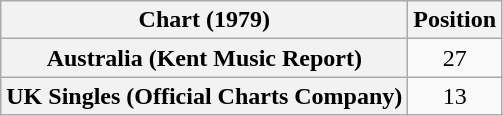<table class="wikitable sortable plainrowheaders" style="text-align:center;">
<tr>
<th>Chart (1979)</th>
<th>Position</th>
</tr>
<tr>
<th scope="row">Australia (Kent Music Report)</th>
<td>27</td>
</tr>
<tr>
<th scope="row">UK Singles (Official Charts Company)</th>
<td>13</td>
</tr>
</table>
